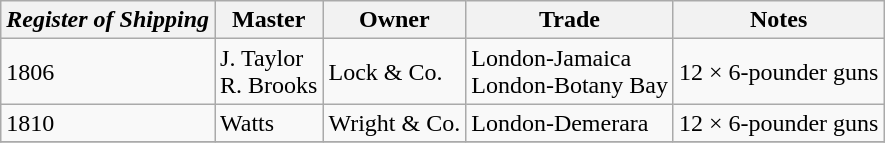<table class="wikitable sortable" border="1">
<tr>
<th><em>Register of Shipping</em></th>
<th>Master</th>
<th>Owner</th>
<th>Trade</th>
<th>Notes</th>
</tr>
<tr>
<td>1806</td>
<td>J. Taylor<br> R. Brooks</td>
<td>Lock & Co.</td>
<td>London-Jamaica<br> London-Botany Bay</td>
<td>12 × 6-pounder guns</td>
</tr>
<tr>
<td>1810</td>
<td>Watts</td>
<td>Wright & Co.</td>
<td>London-Demerara</td>
<td>12 × 6-pounder guns</td>
</tr>
<tr>
</tr>
</table>
